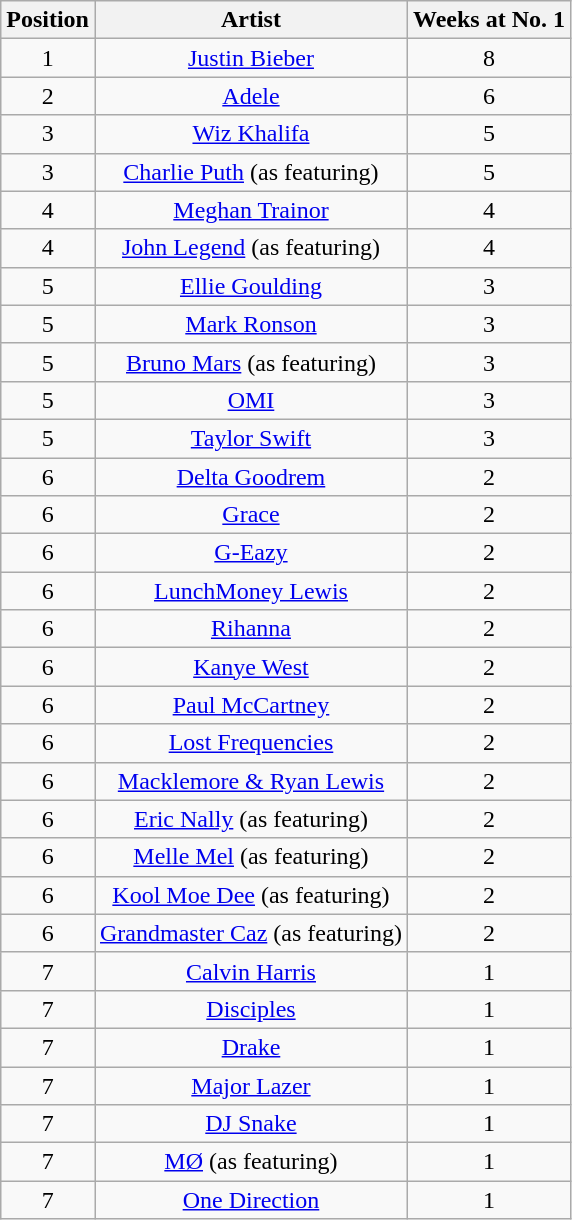<table class="wikitable">
<tr>
<th style="text-align: center;">Position</th>
<th style="text-align: center;">Artist</th>
<th style="text-align: center;">Weeks at No. 1</th>
</tr>
<tr>
<td style="text-align: center;">1</td>
<td style="text-align: center;"><a href='#'>Justin Bieber</a></td>
<td style="text-align: center;">8</td>
</tr>
<tr>
<td style="text-align: center;">2</td>
<td style="text-align: center;"><a href='#'>Adele</a></td>
<td style="text-align: center;">6</td>
</tr>
<tr>
<td style="text-align: center;">3</td>
<td style="text-align: center;"><a href='#'>Wiz Khalifa</a></td>
<td style="text-align: center;">5</td>
</tr>
<tr>
<td style="text-align: center;">3</td>
<td style="text-align: center;"><a href='#'>Charlie Puth</a> (as featuring)</td>
<td style="text-align: center;">5</td>
</tr>
<tr>
<td style="text-align: center;">4</td>
<td style="text-align: center;"><a href='#'>Meghan Trainor</a></td>
<td style="text-align: center;">4</td>
</tr>
<tr>
<td style="text-align: center;">4</td>
<td style="text-align: center;"><a href='#'>John Legend</a> (as featuring)</td>
<td style="text-align: center;">4</td>
</tr>
<tr>
<td style="text-align: center;">5</td>
<td style="text-align: center;"><a href='#'>Ellie Goulding</a></td>
<td style="text-align: center;">3</td>
</tr>
<tr>
<td style="text-align: center;">5</td>
<td style="text-align: center;"><a href='#'>Mark Ronson</a></td>
<td style="text-align: center;">3</td>
</tr>
<tr>
<td style="text-align: center;">5</td>
<td style="text-align: center;"><a href='#'>Bruno Mars</a> (as featuring)</td>
<td style="text-align: center;">3</td>
</tr>
<tr>
<td style="text-align: center;">5</td>
<td style="text-align: center;"><a href='#'>OMI</a></td>
<td style="text-align: center;">3</td>
</tr>
<tr>
<td style="text-align: center;">5</td>
<td style="text-align: center;"><a href='#'>Taylor Swift</a></td>
<td style="text-align: center;">3</td>
</tr>
<tr>
<td style="text-align: center;">6</td>
<td style="text-align: center;"><a href='#'>Delta Goodrem</a></td>
<td style="text-align: center;">2</td>
</tr>
<tr>
<td style="text-align: center;">6</td>
<td style="text-align: center;"><a href='#'>Grace</a></td>
<td style="text-align: center;">2</td>
</tr>
<tr>
<td style="text-align: center;">6</td>
<td style="text-align: center;"><a href='#'>G-Eazy</a></td>
<td style="text-align: center;">2</td>
</tr>
<tr>
<td style="text-align: center;">6</td>
<td style="text-align: center;"><a href='#'>LunchMoney Lewis</a></td>
<td style="text-align: center;">2</td>
</tr>
<tr>
<td style="text-align: center;">6</td>
<td style="text-align: center;"><a href='#'>Rihanna</a></td>
<td style="text-align: center;">2</td>
</tr>
<tr>
<td style="text-align: center;">6</td>
<td style="text-align: center;"><a href='#'>Kanye West</a></td>
<td style="text-align: center;">2</td>
</tr>
<tr>
<td style="text-align: center;">6</td>
<td style="text-align: center;"><a href='#'>Paul McCartney</a></td>
<td style="text-align: center;">2</td>
</tr>
<tr>
<td style="text-align: center;">6</td>
<td style="text-align: center;"><a href='#'>Lost Frequencies</a></td>
<td style="text-align: center;">2</td>
</tr>
<tr>
<td style="text-align: center;">6</td>
<td style="text-align: center;"><a href='#'>Macklemore & Ryan Lewis</a></td>
<td style="text-align: center;">2</td>
</tr>
<tr>
<td style="text-align: center;">6</td>
<td style="text-align: center;"><a href='#'>Eric Nally</a> (as featuring)</td>
<td style="text-align: center;">2</td>
</tr>
<tr>
<td style="text-align: center;">6</td>
<td style="text-align: center;"><a href='#'>Melle Mel</a> (as featuring)</td>
<td style="text-align: center;">2</td>
</tr>
<tr>
<td style="text-align: center;">6</td>
<td style="text-align: center;"><a href='#'>Kool Moe Dee</a> (as featuring)</td>
<td style="text-align: center;">2</td>
</tr>
<tr>
<td style="text-align: center;">6</td>
<td style="text-align: center;"><a href='#'>Grandmaster Caz</a> (as featuring)</td>
<td style="text-align: center;">2</td>
</tr>
<tr>
<td style="text-align: center;">7</td>
<td style="text-align: center;"><a href='#'>Calvin Harris</a></td>
<td style="text-align: center;">1</td>
</tr>
<tr>
<td style="text-align: center;">7</td>
<td style="text-align: center;"><a href='#'>Disciples</a></td>
<td style="text-align: center;">1</td>
</tr>
<tr>
<td style="text-align: center;">7</td>
<td style="text-align: center;"><a href='#'>Drake</a></td>
<td style="text-align: center;">1</td>
</tr>
<tr>
<td style="text-align: center;">7</td>
<td style="text-align: center;"><a href='#'>Major Lazer</a></td>
<td style="text-align: center;">1</td>
</tr>
<tr>
<td style="text-align: center;">7</td>
<td style="text-align: center;"><a href='#'>DJ Snake</a></td>
<td style="text-align: center;">1</td>
</tr>
<tr>
<td style="text-align: center;">7</td>
<td style="text-align: center;"><a href='#'>MØ</a> (as featuring)</td>
<td style="text-align: center;">1</td>
</tr>
<tr>
<td style="text-align: center;">7</td>
<td style="text-align: center;"><a href='#'>One Direction</a></td>
<td style="text-align: center;">1</td>
</tr>
</table>
